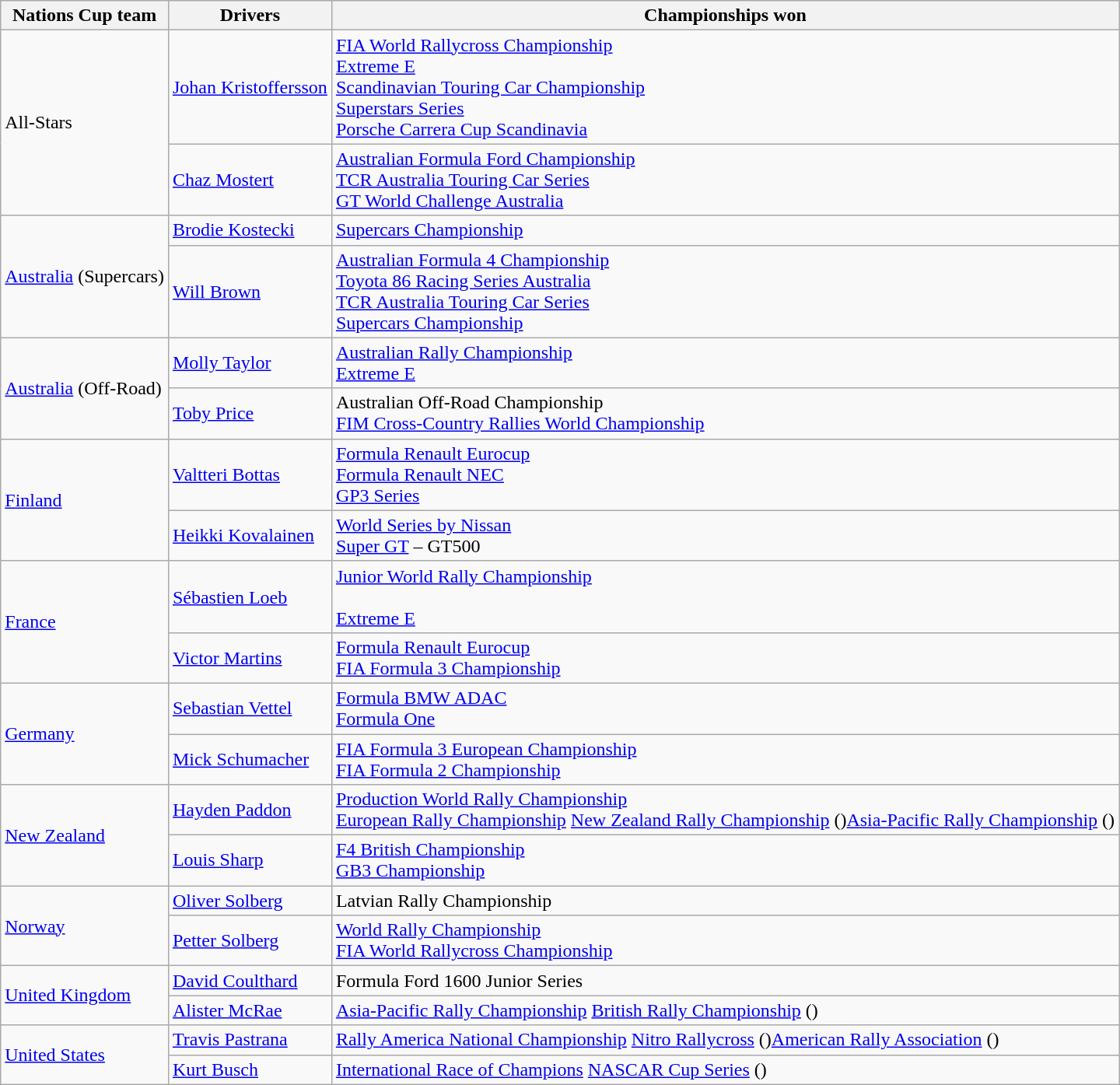<table class="wikitable">
<tr>
<th>Nations Cup team</th>
<th>Drivers</th>
<th>Championships won</th>
</tr>
<tr>
<td rowspan="2">All-Stars</td>
<td> <a href='#'>Johan Kristoffersson</a></td>
<td><a href='#'>FIA World Rallycross Championship</a> <br><a href='#'>Extreme E</a> <br><a href='#'>Scandinavian Touring Car Championship</a> <br><a href='#'>Superstars Series</a> <br><a href='#'>Porsche Carrera Cup Scandinavia</a> </td>
</tr>
<tr>
<td> <a href='#'>Chaz Mostert</a></td>
<td><a href='#'>Australian Formula Ford Championship</a> <br><a href='#'>TCR Australia Touring Car Series</a> <br><a href='#'>GT World Challenge Australia</a> </td>
</tr>
<tr>
<td rowspan="2"><a href='#'>Australia</a> (Supercars)</td>
<td> <a href='#'>Brodie Kostecki</a></td>
<td><a href='#'>Supercars Championship</a> </td>
</tr>
<tr>
<td> <a href='#'>Will Brown</a></td>
<td><a href='#'>Australian Formula 4 Championship</a> <br><a href='#'>Toyota 86 Racing Series Australia</a> <br><a href='#'>TCR Australia Touring Car Series</a> <br><a href='#'>Supercars Championship</a> </td>
</tr>
<tr>
<td rowspan="2"><a href='#'>Australia</a> (Off-Road)</td>
<td> <a href='#'>Molly Taylor</a></td>
<td><a href='#'>Australian Rally Championship</a> <br><a href='#'>Extreme E</a> </td>
</tr>
<tr>
<td> <a href='#'>Toby Price</a></td>
<td>Australian Off-Road Championship <br><a href='#'>FIM Cross-Country Rallies World Championship</a> </td>
</tr>
<tr>
<td rowspan="2"><a href='#'>Finland</a></td>
<td> <a href='#'>Valtteri Bottas</a></td>
<td><a href='#'>Formula Renault Eurocup</a> <br><a href='#'>Formula Renault NEC</a> <br><a href='#'>GP3 Series</a> </td>
</tr>
<tr>
<td> <a href='#'>Heikki Kovalainen</a></td>
<td><a href='#'>World Series by Nissan</a> <br><a href='#'>Super GT</a> – GT500 </td>
</tr>
<tr>
<td rowspan="2"><a href='#'>France</a></td>
<td> <a href='#'>Sébastien Loeb</a></td>
<td><a href='#'>Junior World Rally Championship</a> <br><br><a href='#'>Extreme E</a> </td>
</tr>
<tr>
<td> <a href='#'>Victor Martins</a></td>
<td><a href='#'>Formula Renault Eurocup</a> <br><a href='#'>FIA Formula 3 Championship</a> </td>
</tr>
<tr>
<td rowspan="2"><a href='#'>Germany</a></td>
<td> <a href='#'>Sebastian Vettel</a></td>
<td><a href='#'>Formula BMW ADAC</a> <br><a href='#'>Formula One</a> </td>
</tr>
<tr>
<td> <a href='#'>Mick Schumacher</a></td>
<td><a href='#'>FIA Formula 3 European Championship</a> <br><a href='#'>FIA Formula 2 Championship</a> </td>
</tr>
<tr>
<td rowspan="2"><a href='#'>New Zealand</a></td>
<td> <a href='#'>Hayden Paddon</a></td>
<td><a href='#'>Production World Rally Championship</a> <br><a href='#'>European Rally Championship</a> <a href='#'>New Zealand Rally Championship</a> ()<a href='#'>Asia-Pacific Rally Championship</a> ()</td>
</tr>
<tr>
<td> <a href='#'>Louis Sharp</a></td>
<td><a href='#'>F4 British Championship</a> <br><a href='#'>GB3 Championship</a> </td>
</tr>
<tr>
<td rowspan="2"><a href='#'>Norway</a></td>
<td> <a href='#'>Oliver Solberg</a></td>
<td>Latvian Rally Championship </td>
</tr>
<tr>
<td> <a href='#'>Petter Solberg</a></td>
<td><a href='#'>World Rally Championship</a> <br><a href='#'>FIA World Rallycross Championship</a> </td>
</tr>
<tr>
<td rowspan="2"><a href='#'>United Kingdom</a></td>
<td> <a href='#'>David Coulthard</a></td>
<td>Formula Ford 1600 Junior Series </td>
</tr>
<tr>
<td> <a href='#'>Alister McRae</a></td>
<td><a href='#'>Asia-Pacific Rally Championship</a> <a href='#'>British Rally Championship</a> ()</td>
</tr>
<tr>
<td rowspan="2"><a href='#'>United States</a></td>
<td> <a href='#'>Travis Pastrana</a></td>
<td><a href='#'>Rally America National Championship</a> <a href='#'>Nitro Rallycross</a> ()<a href='#'>American Rally Association</a> ()</td>
</tr>
<tr>
<td> <a href='#'>Kurt Busch</a></td>
<td><a href='#'>International Race of Champions</a> <a href='#'>NASCAR Cup Series</a> ()</td>
</tr>
</table>
